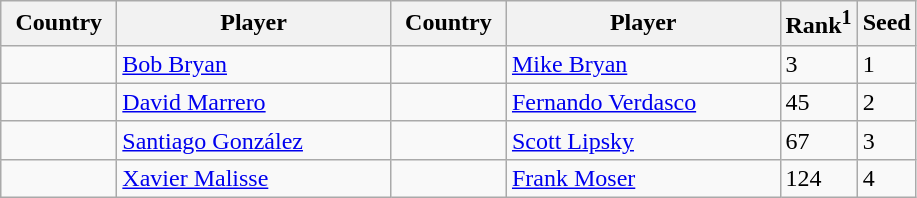<table class="sortable wikitable">
<tr>
<th width="70">Country</th>
<th width="175">Player</th>
<th width="70">Country</th>
<th width="175">Player</th>
<th>Rank<sup>1</sup></th>
<th>Seed</th>
</tr>
<tr>
<td></td>
<td><a href='#'>Bob Bryan</a></td>
<td></td>
<td><a href='#'>Mike Bryan</a></td>
<td>3</td>
<td>1</td>
</tr>
<tr>
<td></td>
<td><a href='#'>David Marrero</a></td>
<td></td>
<td><a href='#'>Fernando Verdasco</a></td>
<td>45</td>
<td>2</td>
</tr>
<tr>
<td></td>
<td><a href='#'>Santiago González</a></td>
<td></td>
<td><a href='#'>Scott Lipsky</a></td>
<td>67</td>
<td>3</td>
</tr>
<tr>
<td></td>
<td><a href='#'>Xavier Malisse</a></td>
<td></td>
<td><a href='#'>Frank Moser</a></td>
<td>124</td>
<td>4</td>
</tr>
</table>
